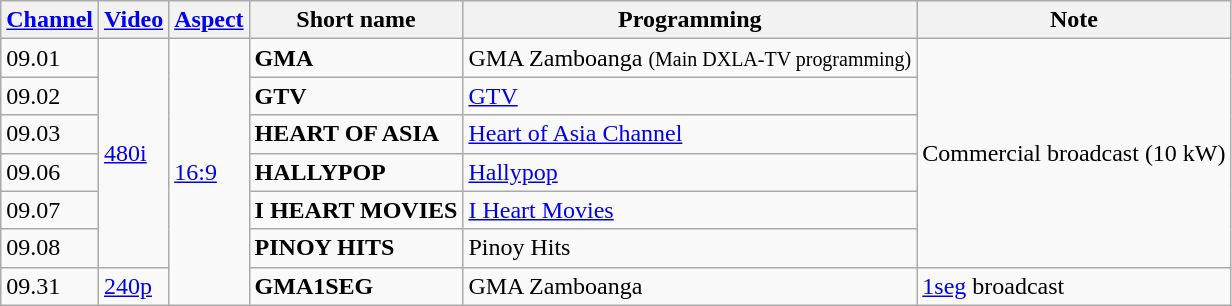<table class="wikitable">
<tr>
<th><a href='#'>Channel</a></th>
<th><a href='#'>Video</a></th>
<th><a href='#'>Aspect</a></th>
<th>Short name</th>
<th>Programming</th>
<th>Note</th>
</tr>
<tr>
<td>09.01</td>
<td rowspan="6"><a href='#'>480i</a></td>
<td rowspan="7"><a href='#'>16:9</a></td>
<td><strong>GMA</strong></td>
<td>GMA Zamboanga <small>(Main DXLA-TV programming)</small></td>
<td rowspan="6">Commercial broadcast (10 kW)</td>
</tr>
<tr>
<td>09.02</td>
<td><strong>GTV</strong></td>
<td><a href='#'>GTV</a></td>
</tr>
<tr>
<td>09.03</td>
<td><strong>HEART OF ASIA</strong></td>
<td><a href='#'>Heart of Asia Channel</a></td>
</tr>
<tr>
<td>09.06</td>
<td><strong>HALLYPOP</strong></td>
<td><a href='#'>Hallypop</a></td>
</tr>
<tr>
<td>09.07</td>
<td><strong>I HEART MOVIES</strong></td>
<td><a href='#'>I Heart Movies</a></td>
</tr>
<tr>
<td>09.08</td>
<td><strong>PINOY HITS</strong></td>
<td>Pinoy Hits</td>
</tr>
<tr>
<td>09.31</td>
<td><a href='#'>240p</a></td>
<td><strong>GMA1SEG</strong></td>
<td>GMA Zamboanga</td>
<td><a href='#'>1seg</a> broadcast</td>
</tr>
</table>
